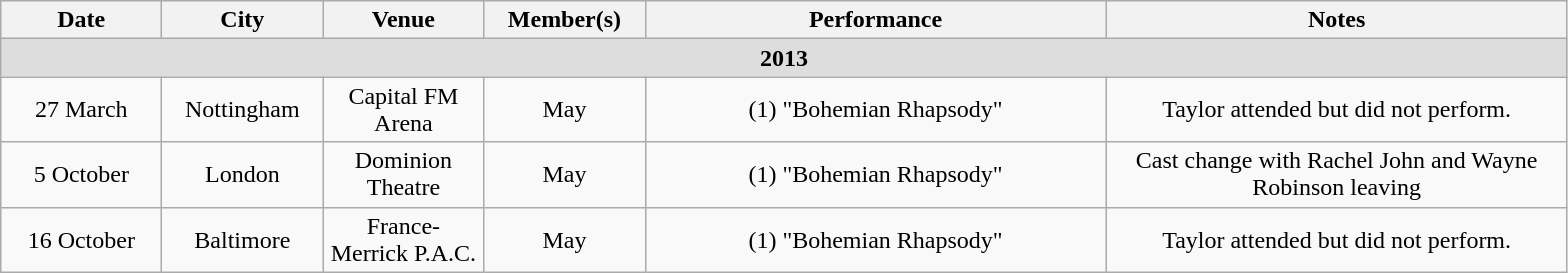<table class="wikitable" style="text-align:center;">
<tr>
<th style="width:100px;">Date</th>
<th style="width:100px;">City</th>
<th style="width:100px;">Venue</th>
<th style="width:100px;">Member(s)</th>
<th style="width:300px;">Performance</th>
<th style="width:300px;">Notes</th>
</tr>
<tr style="background:#ddd;">
<td colspan="6"><strong>2013</strong></td>
</tr>
<tr>
<td>27 March</td>
<td>Nottingham</td>
<td>Capital FM <br> Arena</td>
<td>May</td>
<td>(1) "Bohemian Rhapsody"</td>
<td>Taylor attended but did not perform.</td>
</tr>
<tr>
<td>5 October</td>
<td>London</td>
<td>Dominion Theatre</td>
<td>May</td>
<td>(1) "Bohemian Rhapsody"</td>
<td>Cast change with Rachel John and Wayne Robinson leaving</td>
</tr>
<tr>
<td>16 October</td>
<td>Baltimore</td>
<td>France-Merrick P.A.C.</td>
<td>May</td>
<td>(1) "Bohemian Rhapsody"</td>
<td>Taylor attended but did not perform.</td>
</tr>
</table>
